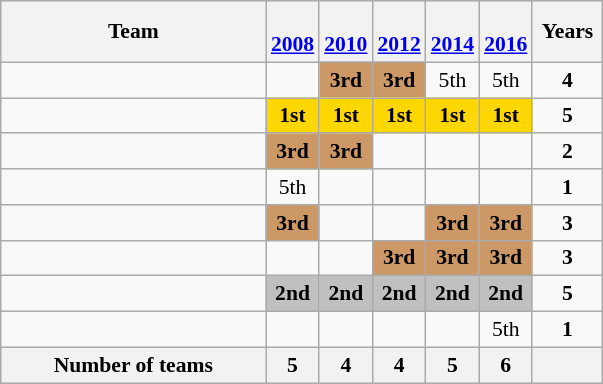<table class="wikitable" style="text-align:center; font-size:90%">
<tr>
<th width=170>Team</th>
<th width=25><br><a href='#'>2008</a></th>
<th width=25><br><a href='#'>2010</a></th>
<th width=25><br><a href='#'>2012</a></th>
<th width=25><br><a href='#'>2014</a></th>
<th width=25><br><a href='#'>2016</a></th>
<th width=40>Years</th>
</tr>
<tr>
<td align=left></td>
<td></td>
<td bgcolor=#cc9966><strong>3rd</strong></td>
<td bgcolor=#cc9966><strong>3rd</strong></td>
<td>5th</td>
<td>5th</td>
<td><strong>4</strong></td>
</tr>
<tr>
<td align=left></td>
<td bgcolor=gold><strong>1st</strong></td>
<td bgcolor=gold><strong>1st</strong></td>
<td bgcolor=gold><strong>1st</strong></td>
<td bgcolor=gold><strong>1st</strong></td>
<td bgcolor=gold><strong>1st</strong></td>
<td><strong>5</strong></td>
</tr>
<tr>
<td align=left></td>
<td bgcolor=#cc9966><strong>3rd</strong></td>
<td bgcolor=#cc9966><strong>3rd</strong></td>
<td></td>
<td></td>
<td></td>
<td><strong>2</strong></td>
</tr>
<tr>
<td align=left></td>
<td>5th</td>
<td></td>
<td></td>
<td></td>
<td></td>
<td><strong>1</strong></td>
</tr>
<tr>
<td align=left></td>
<td bgcolor=#cc9966><strong>3rd</strong></td>
<td></td>
<td></td>
<td bgcolor=#cc9966><strong>3rd</strong></td>
<td bgcolor=#cc9966><strong>3rd</strong></td>
<td><strong>3</strong></td>
</tr>
<tr>
<td align=left></td>
<td></td>
<td></td>
<td bgcolor=#cc9966><strong>3rd</strong></td>
<td bgcolor=#cc9966><strong>3rd</strong></td>
<td bgcolor=#cc9966><strong>3rd</strong></td>
<td><strong>3</strong></td>
</tr>
<tr>
<td align=left></td>
<td bgcolor=silver><strong>2nd</strong></td>
<td bgcolor=silver><strong>2nd</strong></td>
<td bgcolor=silver><strong>2nd</strong></td>
<td bgcolor=silver><strong>2nd</strong></td>
<td bgcolor=silver><strong>2nd</strong></td>
<td><strong>5</strong></td>
</tr>
<tr>
<td align=left></td>
<td></td>
<td></td>
<td></td>
<td></td>
<td>5th</td>
<td><strong>1</strong></td>
</tr>
<tr>
<th>Number of teams</th>
<th>5</th>
<th>4</th>
<th>4</th>
<th>5</th>
<th>6</th>
<th></th>
</tr>
</table>
